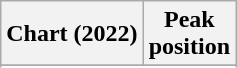<table class="wikitable plainrowheaders sortable" style="text-align:center">
<tr>
<th scope="col">Chart (2022)</th>
<th scope="col">Peak<br>position</th>
</tr>
<tr>
</tr>
<tr>
</tr>
</table>
